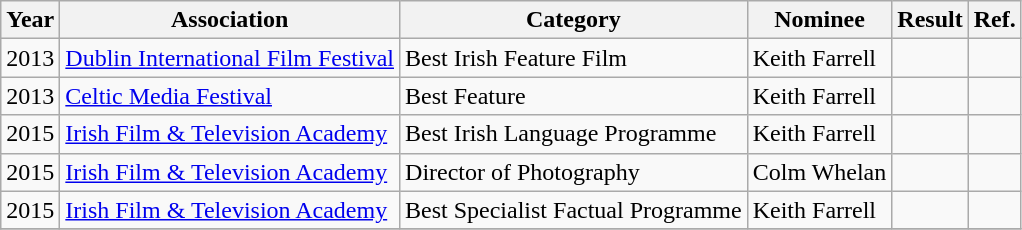<table class="wikitable sortable">
<tr>
<th>Year</th>
<th>Association</th>
<th>Category</th>
<th>Nominee</th>
<th>Result</th>
<th class=unsortable>Ref.</th>
</tr>
<tr>
<td>2013</td>
<td><a href='#'>Dublin International Film Festival</a></td>
<td>Best Irish Feature Film</td>
<td>Keith Farrell</td>
<td></td>
<td></td>
</tr>
<tr>
<td>2013</td>
<td><a href='#'>Celtic Media Festival</a></td>
<td>Best Feature</td>
<td>Keith Farrell</td>
<td></td>
<td></td>
</tr>
<tr>
<td>2015</td>
<td><a href='#'>Irish Film & Television Academy</a></td>
<td>Best Irish Language Programme</td>
<td>Keith Farrell</td>
<td></td>
<td></td>
</tr>
<tr>
<td>2015</td>
<td><a href='#'>Irish Film & Television Academy</a></td>
<td>Director of Photography</td>
<td>Colm Whelan</td>
<td></td>
<td></td>
</tr>
<tr>
<td>2015</td>
<td><a href='#'>Irish Film & Television Academy</a></td>
<td>Best Specialist Factual Programme</td>
<td>Keith Farrell</td>
<td></td>
<td></td>
</tr>
<tr>
</tr>
</table>
